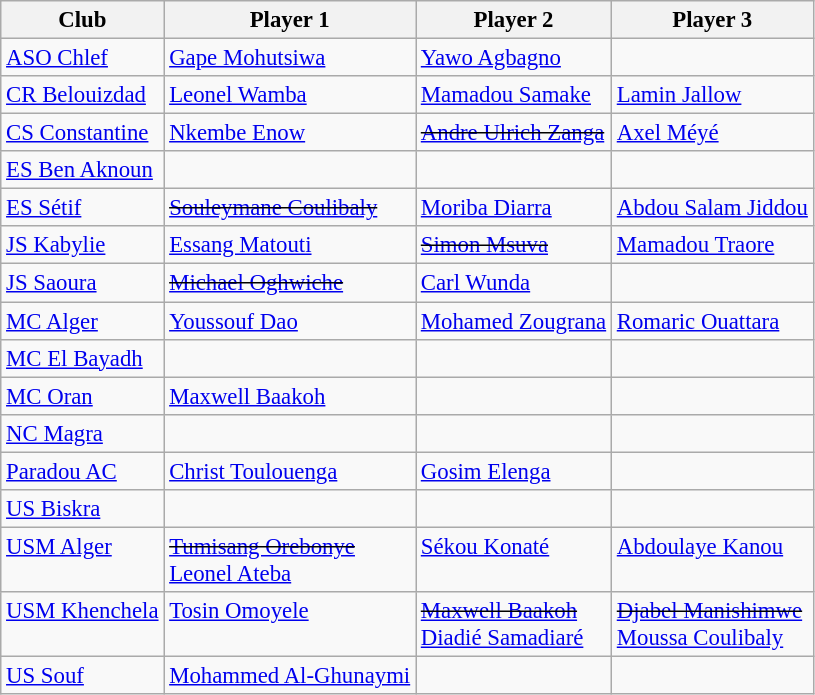<table class="wikitable plainrowheaders sortable" style="text-align:left; font-size:95%">
<tr>
<th>Club</th>
<th>Player 1</th>
<th>Player 2</th>
<th>Player 3</th>
</tr>
<tr style="vertical-align:top;">
<td><a href='#'>ASO Chlef</a></td>
<td> <a href='#'>Gape Mohutsiwa</a></td>
<td> <a href='#'>Yawo Agbagno</a></td>
<td></td>
</tr>
<tr style="vertical-align:top;">
<td><a href='#'>CR Belouizdad</a></td>
<td> <a href='#'>Leonel Wamba</a></td>
<td> <a href='#'>Mamadou Samake</a></td>
<td> <a href='#'>Lamin Jallow</a></td>
</tr>
<tr style="vertical-align:top;">
<td><a href='#'>CS Constantine</a></td>
<td> <a href='#'>Nkembe Enow</a></td>
<td> <s><a href='#'>Andre Ulrich Zanga</a></s></td>
<td> <a href='#'>Axel Méyé</a></td>
</tr>
<tr style="vertical-align:top;">
<td><a href='#'>ES Ben Aknoun</a></td>
<td></td>
<td></td>
<td></td>
</tr>
<tr style="vertical-align:top;">
<td><a href='#'>ES Sétif</a></td>
<td> <s><a href='#'>Souleymane Coulibaly</a></s></td>
<td> <a href='#'>Moriba Diarra</a></td>
<td> <a href='#'>Abdou Salam Jiddou</a></td>
</tr>
<tr style="vertical-align:top;">
<td><a href='#'>JS Kabylie</a></td>
<td> <a href='#'>Essang Matouti</a></td>
<td> <s><a href='#'>Simon Msuva</a></s></td>
<td> <a href='#'>Mamadou Traore</a></td>
</tr>
<tr style="vertical-align:top;">
<td><a href='#'>JS Saoura</a></td>
<td> <s><a href='#'>Michael Oghwiche</a></s></td>
<td> <a href='#'>Carl Wunda</a></td>
<td></td>
</tr>
<tr style="vertical-align:top;">
<td><a href='#'>MC Alger</a></td>
<td> <a href='#'>Youssouf Dao</a></td>
<td> <a href='#'>Mohamed Zougrana</a></td>
<td> <a href='#'>Romaric Ouattara</a></td>
</tr>
<tr style="vertical-align:top;">
<td><a href='#'>MC El Bayadh</a></td>
<td></td>
<td></td>
<td></td>
</tr>
<tr style="vertical-align:top;">
<td><a href='#'>MC Oran</a></td>
<td> <a href='#'>Maxwell Baakoh</a></td>
<td></td>
<td></td>
</tr>
<tr style="vertical-align:top;">
<td><a href='#'>NC Magra</a></td>
<td></td>
<td></td>
<td></td>
</tr>
<tr style="vertical-align:top;">
<td><a href='#'>Paradou AC</a></td>
<td> <a href='#'>Christ Toulouenga</a></td>
<td> <a href='#'>Gosim Elenga</a></td>
<td></td>
</tr>
<tr style="vertical-align:top;">
<td><a href='#'>US Biskra</a></td>
<td></td>
<td></td>
<td></td>
</tr>
<tr style="vertical-align:top;">
<td><a href='#'>USM Alger</a></td>
<td> <s><a href='#'>Tumisang Orebonye</a></s><br> <a href='#'>Leonel Ateba</a></td>
<td> <a href='#'>Sékou Konaté</a></td>
<td> <a href='#'>Abdoulaye Kanou</a></td>
</tr>
<tr style="vertical-align:top;">
<td><a href='#'>USM Khenchela</a></td>
<td> <a href='#'>Tosin Omoyele</a></td>
<td> <s><a href='#'>Maxwell Baakoh</a></s><br> <a href='#'>Diadié Samadiaré</a></td>
<td> <s><a href='#'>Djabel Manishimwe</a></s><br> <a href='#'>Moussa Coulibaly</a></td>
</tr>
<tr style="vertical-align:top;">
<td><a href='#'>US Souf</a></td>
<td> <a href='#'>Mohammed Al-Ghunaymi</a></td>
<td></td>
<td></td>
</tr>
</table>
